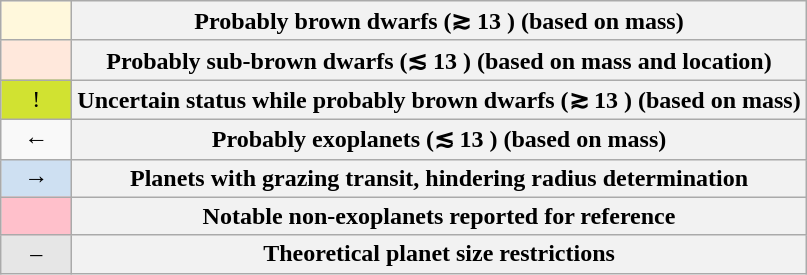<table class="wikitable" style="margin:0px 15px 0px 0px">
<tr>
<td bgcolor="#FFF8DC" width=40px style="text-align:center;"></td>
<th>Probably brown dwarfs (≳ 13 ) (based on mass)</th>
</tr>
<tr>
<td bgcolor="#FFE8DC" width=40px style="text-align:center;"></td>
<th>Probably sub-brown dwarfs (≲ 13 ) (based on mass and location)</th>
</tr>
<tr>
<td bgcolor="#D1E231" width=40px style="text-align:center;">!</td>
<th>Uncertain status while probably brown dwarfs (≳ 13 ) (based on mass)</th>
</tr>
<tr>
<td style="text-align:center;">←</td>
<th>Probably exoplanets (≲ 13 ) (based on mass)</th>
</tr>
<tr>
<td bgcolor="#CEE0F2" width="40px" style="text-align:center;">→</td>
<th>Planets with grazing transit, hindering radius determination</th>
</tr>
<tr>
<td bgcolor="pink" width=40px style="text-align:center;"></td>
<th>Notable non-exoplanets reported for reference</th>
</tr>
<tr>
<td bgcolor="#E6E6E6" width=40px style="text-align:center;">–</td>
<th>Theoretical planet size restrictions</th>
</tr>
</table>
